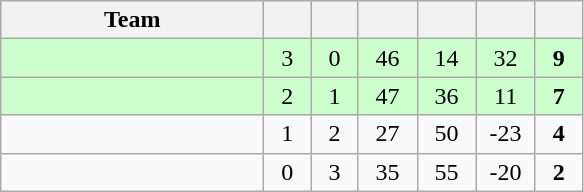<table class="wikitable" style="text-align:center;">
<tr>
<th style="width:10.5em;">Team</th>
<th style="width:1.5em;"></th>
<th style="width:1.5em;"></th>
<th style="width:2.0em;"></th>
<th style="width:2.0em;"></th>
<th style="width:2.0em;"></th>
<th style="width:1.5em;"></th>
</tr>
<tr bgcolor="#cfc">
<td align="left"></td>
<td>3</td>
<td>0</td>
<td>46</td>
<td>14</td>
<td>32</td>
<td><strong>9</strong></td>
</tr>
<tr bgcolor="#cfc">
<td align="left"></td>
<td>2</td>
<td>1</td>
<td>47</td>
<td>36</td>
<td>11</td>
<td><strong>7</strong></td>
</tr>
<tr>
<td align="left"></td>
<td>1</td>
<td>2</td>
<td>27</td>
<td>50</td>
<td>-23</td>
<td><strong>4</strong></td>
</tr>
<tr>
<td align="left"></td>
<td>0</td>
<td>3</td>
<td>35</td>
<td>55</td>
<td>-20</td>
<td><strong>2</strong></td>
</tr>
</table>
